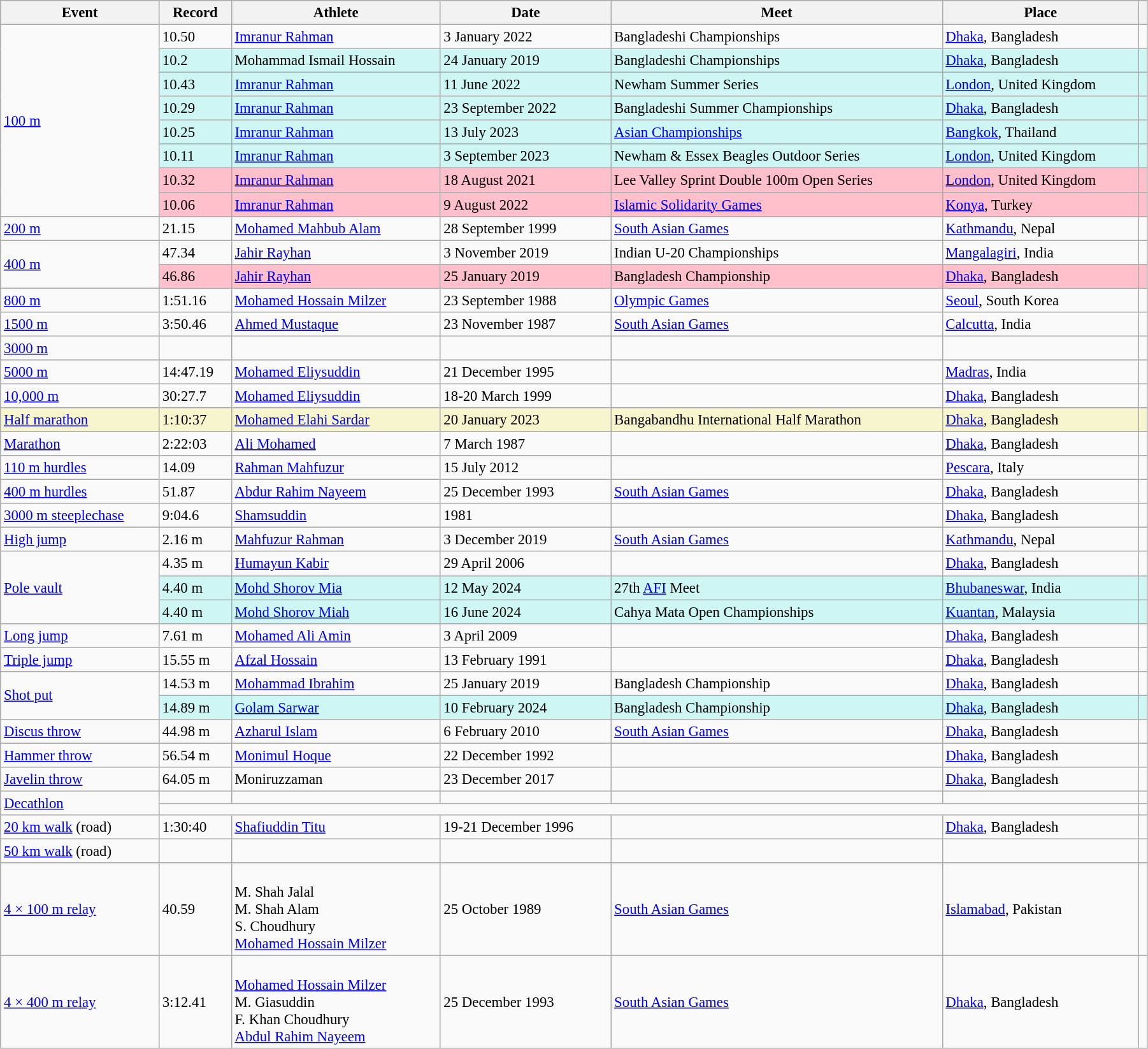<table class="wikitable" style="font-size:95%; width: 95%;">
<tr>
<th>Event</th>
<th>Record</th>
<th>Athlete</th>
<th>Date</th>
<th>Meet</th>
<th>Place</th>
<th></th>
</tr>
<tr>
<td rowspan=8><a href='#'>100 m</a></td>
<td>10.50 </td>
<td><a href='#'>Imranur Rahman</a></td>
<td>3 January 2022</td>
<td>Bangladeshi Championships</td>
<td><a href='#'>Dhaka</a>, Bangladesh</td>
<td></td>
</tr>
<tr style="background:#cef6f5;">
<td>10.2  </td>
<td>Mohammad Ismail Hossain</td>
<td>24 January 2019</td>
<td>Bangladeshi Championships</td>
<td><a href='#'>Dhaka</a>, Bangladesh</td>
<td></td>
</tr>
<tr style="background:#cef6f5;">
<td>10.43 </td>
<td><a href='#'>Imranur Rahman</a></td>
<td>11 June 2022</td>
<td>Newham Summer Series</td>
<td><a href='#'>London</a>, United Kingdom</td>
<td></td>
</tr>
<tr style="background:#cef6f5;">
<td>10.29 </td>
<td><a href='#'>Imranur Rahman</a></td>
<td>23 September 2022</td>
<td>Bangladeshi Summer Championships</td>
<td><a href='#'>Dhaka</a>, Bangladesh</td>
<td></td>
</tr>
<tr style="background:#cef6f5;">
<td>10.25 </td>
<td><a href='#'>Imranur Rahman</a></td>
<td>13 July 2023</td>
<td><a href='#'>Asian Championships</a></td>
<td><a href='#'>Bangkok</a>, Thailand</td>
<td></td>
</tr>
<tr style="background:#cef6f5;">
<td>10.11 </td>
<td><a href='#'>Imranur Rahman</a></td>
<td>3 September 2023</td>
<td>Newham & Essex Beagles Outdoor Series</td>
<td><a href='#'>London</a>, United Kingdom</td>
<td></td>
</tr>
<tr style="background:pink">
<td>10.32 </td>
<td><a href='#'>Imranur Rahman</a></td>
<td>18 August 2021</td>
<td>Lee Valley Sprint Double 100m Open Series</td>
<td><a href='#'>London</a>, United Kingdom</td>
<td></td>
</tr>
<tr style="background:pink">
<td>10.06  </td>
<td><a href='#'>Imranur Rahman</a></td>
<td>9 August 2022</td>
<td><a href='#'>Islamic Solidarity Games</a></td>
<td><a href='#'>Konya</a>, Turkey</td>
<td></td>
</tr>
<tr>
<td><a href='#'>200 m</a></td>
<td>21.15 </td>
<td><a href='#'>Mohamed Mahbub Alam</a></td>
<td>28 September 1999</td>
<td><a href='#'>South Asian Games</a></td>
<td><a href='#'>Kathmandu</a>, Nepal</td>
<td></td>
</tr>
<tr>
<td rowspan=2><a href='#'>400 m</a></td>
<td>47.34</td>
<td><a href='#'>Jahir Rayhan</a></td>
<td>3 November 2019</td>
<td>Indian U-20 Championships</td>
<td><a href='#'>Mangalagiri</a>, India</td>
<td></td>
</tr>
<tr style="background:pink">
<td>46.86</td>
<td><a href='#'>Jahir Rayhan</a></td>
<td>25 January 2019</td>
<td>Bangladesh Championship</td>
<td><a href='#'>Dhaka</a>, Bangladesh</td>
<td></td>
</tr>
<tr>
<td><a href='#'>800 m</a></td>
<td>1:51.16</td>
<td><a href='#'>Mohamed Hossain Milzer</a></td>
<td>23 September 1988</td>
<td><a href='#'>Olympic Games</a></td>
<td><a href='#'>Seoul</a>, South Korea</td>
<td></td>
</tr>
<tr>
<td><a href='#'>1500 m</a></td>
<td>3:50.46</td>
<td><a href='#'>Ahmed Mustaque</a></td>
<td>23 November 1987</td>
<td><a href='#'>South Asian Games</a></td>
<td><a href='#'>Calcutta</a>, India</td>
<td></td>
</tr>
<tr>
<td><a href='#'>3000 m</a></td>
<td></td>
<td></td>
<td></td>
<td></td>
<td></td>
<td></td>
</tr>
<tr>
<td><a href='#'>5000 m</a></td>
<td>14:47.19</td>
<td><a href='#'>Mohamed Eliysuddin</a></td>
<td>21 December 1995</td>
<td></td>
<td><a href='#'>Madras</a>, India</td>
<td></td>
</tr>
<tr>
<td><a href='#'>10,000 m</a></td>
<td>30:27.7 </td>
<td><a href='#'>Mohamed Eliysuddin</a></td>
<td>18-20 March 1999</td>
<td></td>
<td><a href='#'>Dhaka</a>, Bangladesh</td>
<td></td>
</tr>
<tr style="background:#f6F5CE;">
<td><a href='#'>Half marathon</a></td>
<td>1:10:37</td>
<td><a href='#'>Mohamed Elahi Sardar</a></td>
<td>20 January 2023</td>
<td>Bangabandhu International Half Marathon</td>
<td><a href='#'>Dhaka</a>, Bangladesh</td>
<td></td>
</tr>
<tr>
<td><a href='#'>Marathon</a></td>
<td>2:22:03</td>
<td><a href='#'>Ali Mohamed</a></td>
<td>7 March 1987</td>
<td></td>
<td><a href='#'>Dhaka</a>, Bangladesh</td>
<td></td>
</tr>
<tr>
<td><a href='#'>110 m hurdles</a></td>
<td>14.09 </td>
<td><a href='#'>Rahman Mahfuzur</a></td>
<td>15 July 2012</td>
<td></td>
<td><a href='#'>Pescara</a>, Italy</td>
<td></td>
</tr>
<tr>
<td><a href='#'>400 m hurdles</a></td>
<td>51.87</td>
<td><a href='#'>Abdur Rahim Nayeem</a></td>
<td>25 December 1993</td>
<td><a href='#'>South Asian Games</a></td>
<td><a href='#'>Dhaka</a>, Bangladesh</td>
<td></td>
</tr>
<tr>
<td><a href='#'>3000 m steeplechase</a></td>
<td>9:04.6 </td>
<td><a href='#'>Shamsuddin</a></td>
<td>1981</td>
<td></td>
<td><a href='#'>Dhaka</a>, Bangladesh</td>
<td></td>
</tr>
<tr>
<td><a href='#'>High jump</a></td>
<td>2.16 m</td>
<td><a href='#'>Mahfuzur Rahman</a></td>
<td>3 December 2019</td>
<td><a href='#'>South Asian Games</a></td>
<td><a href='#'>Kathmandu</a>, Nepal</td>
<td></td>
</tr>
<tr>
<td rowspan=3><a href='#'>Pole vault</a></td>
<td>4.35 m</td>
<td><a href='#'>Humayun Kabir</a></td>
<td>29 April 2006</td>
<td></td>
<td><a href='#'>Dhaka</a>, Bangladesh</td>
<td></td>
</tr>
<tr bgcolor=#CEF6F5>
<td>4.40 m</td>
<td><a href='#'>Mohd Shorov Mia</a></td>
<td>12 May 2024</td>
<td>27th <a href='#'>AFI</a> Meet</td>
<td><a href='#'>Bhubaneswar</a>, India</td>
<td></td>
</tr>
<tr bgcolor=#CEF6F5>
<td>4.40 m</td>
<td><a href='#'>Mohd Shorov Miah</a></td>
<td>16 June 2024</td>
<td>Cahya Mata Open Championships</td>
<td><a href='#'>Kuantan</a>, Malaysia</td>
<td></td>
</tr>
<tr>
<td><a href='#'>Long jump</a></td>
<td>7.61 m </td>
<td><a href='#'>Mohamed Ali Amin</a></td>
<td>3 April 2009</td>
<td></td>
<td><a href='#'>Dhaka</a>, Bangladesh</td>
<td></td>
</tr>
<tr>
<td><a href='#'>Triple jump</a></td>
<td>15.55 m</td>
<td><a href='#'>Afzal Hossain</a></td>
<td>13 February 1991</td>
<td></td>
<td><a href='#'>Dhaka</a>, Bangladesh</td>
<td></td>
</tr>
<tr>
<td rowspan=2><a href='#'>Shot put</a></td>
<td>14.53 m</td>
<td><a href='#'>Mohammad Ibrahim</a></td>
<td>25 January 2019</td>
<td>Bangladesh Championship</td>
<td><a href='#'>Dhaka</a>, Bangladesh</td>
<td></td>
</tr>
<tr bgcolor=#CEF6F5>
<td>14.89 m</td>
<td><a href='#'>Golam Sarwar</a></td>
<td>10 February 2024</td>
<td>Bangladesh Championship</td>
<td><a href='#'>Dhaka</a>, Bangladesh</td>
<td></td>
</tr>
<tr>
<td><a href='#'>Discus throw</a></td>
<td>44.98 m</td>
<td><a href='#'>Azharul Islam</a></td>
<td>6 February 2010</td>
<td><a href='#'>South Asian Games</a></td>
<td><a href='#'>Dhaka</a>, Bangladesh</td>
<td></td>
</tr>
<tr>
<td><a href='#'>Hammer throw</a></td>
<td>56.54 m</td>
<td><a href='#'>Monimul Hoque</a></td>
<td>22 December 1992</td>
<td></td>
<td><a href='#'>Dhaka</a>, Bangladesh</td>
<td></td>
</tr>
<tr>
<td><a href='#'>Javelin throw</a></td>
<td>64.05 m</td>
<td>Moniruzzaman</td>
<td>23 December 2017</td>
<td></td>
<td><a href='#'>Dhaka</a>, Bangladesh</td>
<td></td>
</tr>
<tr>
<td rowspan=2><a href='#'>Decathlon</a></td>
<td></td>
<td></td>
<td></td>
<td></td>
<td></td>
<td></td>
</tr>
<tr>
<td colspan=5></td>
<td></td>
</tr>
<tr>
<td><a href='#'>20 km walk</a> (road)</td>
<td>1:30:40</td>
<td><a href='#'>Shafiuddin Titu</a></td>
<td>19-21 December 1996</td>
<td></td>
<td><a href='#'>Dhaka</a>, Bangladesh</td>
<td></td>
</tr>
<tr>
<td><a href='#'>50 km walk</a> (road)</td>
<td></td>
<td></td>
<td></td>
<td></td>
<td></td>
<td></td>
</tr>
<tr>
<td><a href='#'>4 × 100 m relay</a></td>
<td>40.59</td>
<td><br>M. Shah Jalal<br>M. Shah Alam<br>S. Choudhury<br><a href='#'>Mohamed Hossain Milzer</a></td>
<td>25 October 1989</td>
<td><a href='#'>South Asian Games</a></td>
<td><a href='#'>Islamabad</a>, Pakistan</td>
<td></td>
</tr>
<tr>
<td><a href='#'>4 × 400 m relay</a></td>
<td>3:12.41</td>
<td><br><a href='#'>Mohamed Hossain Milzer</a><br>M. Giasuddin<br>F. Khan Choudhury<br><a href='#'>Abdul Rahim Nayeem</a></td>
<td>25 December 1993</td>
<td><a href='#'>South Asian Games</a></td>
<td><a href='#'>Dhaka</a>, Bangladesh</td>
<td></td>
</tr>
</table>
